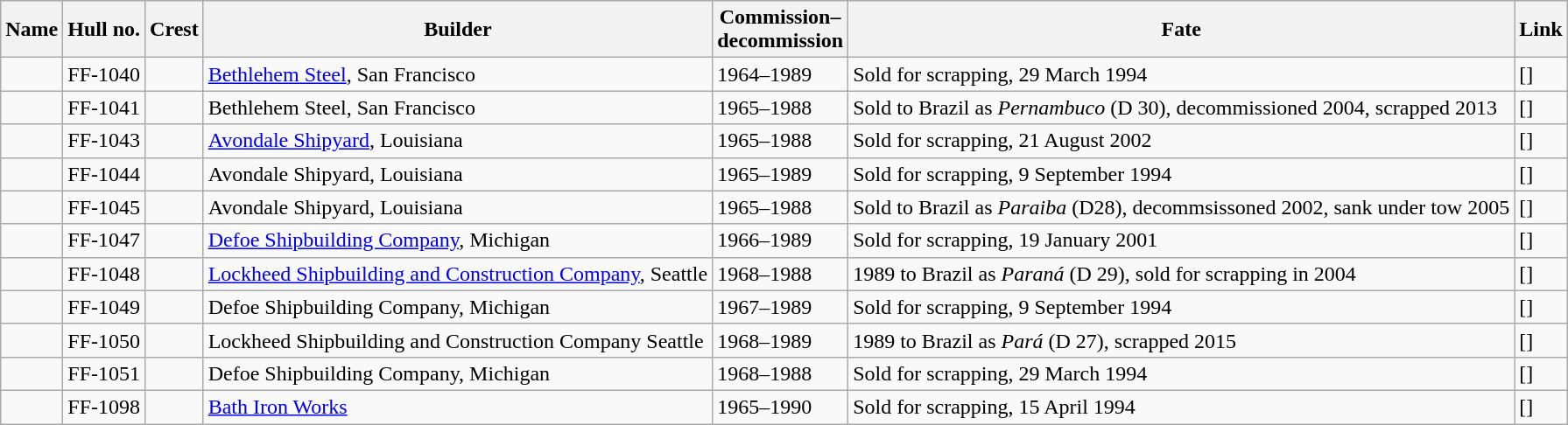<table class="sortable wikitable">
<tr>
<th>Name</th>
<th>Hull no.</th>
<th>Crest</th>
<th>Builder</th>
<th>Commission–<br>decommission</th>
<th>Fate</th>
<th>Link</th>
</tr>
<tr>
<td></td>
<td>FF-1040</td>
<td></td>
<td><a href='#'>Bethlehem Steel</a>, San Francisco</td>
<td>1964–1989</td>
<td>Sold for scrapping, 29 March 1994</td>
<td>[]</td>
</tr>
<tr>
<td></td>
<td>FF-1041</td>
<td></td>
<td>Bethlehem Steel, San Francisco</td>
<td>1965–1988</td>
<td>Sold to Brazil as <em>Pernambuco</em> (D 30), decommissioned 2004, scrapped 2013</td>
<td>[]</td>
</tr>
<tr>
<td></td>
<td>FF-1043</td>
<td></td>
<td><a href='#'>Avondale Shipyard</a>, Louisiana</td>
<td>1965–1988</td>
<td>Sold for scrapping, 21 August 2002</td>
<td>[]</td>
</tr>
<tr>
<td></td>
<td>FF-1044</td>
<td></td>
<td>Avondale Shipyard, Louisiana</td>
<td>1965–1989</td>
<td>Sold for scrapping, 9 September 1994</td>
<td>[]</td>
</tr>
<tr>
<td></td>
<td>FF-1045</td>
<td></td>
<td>Avondale Shipyard, Louisiana</td>
<td>1965–1988</td>
<td>Sold to Brazil as <em>Paraiba</em> (D28), decommsissoned 2002, sank under tow 2005</td>
<td>[]</td>
</tr>
<tr>
<td></td>
<td>FF-1047</td>
<td></td>
<td><a href='#'>Defoe Shipbuilding Company</a>, Michigan</td>
<td>1966–1989</td>
<td>Sold for scrapping, 19 January 2001</td>
<td>[]</td>
</tr>
<tr>
<td></td>
<td>FF-1048</td>
<td></td>
<td><a href='#'>Lockheed Shipbuilding and Construction Company</a>, Seattle</td>
<td>1968–1988</td>
<td>1989 to Brazil as <em>Paraná</em> (D 29), sold for scrapping in 2004</td>
<td>[]</td>
</tr>
<tr>
<td></td>
<td>FF-1049</td>
<td></td>
<td>Defoe Shipbuilding Company, Michigan</td>
<td>1967–1989</td>
<td>Sold for scrapping, 9 September 1994</td>
<td>[]</td>
</tr>
<tr>
<td></td>
<td>FF-1050</td>
<td></td>
<td>Lockheed Shipbuilding and Construction Company Seattle</td>
<td>1968–1989</td>
<td>1989 to Brazil as <em>Pará</em> (D 27), scrapped 2015</td>
<td>[]</td>
</tr>
<tr>
<td></td>
<td>FF-1051</td>
<td></td>
<td>Defoe Shipbuilding Company, Michigan</td>
<td>1968–1988</td>
<td>Sold for scrapping, 29 March 1994</td>
<td>[]</td>
</tr>
<tr>
<td></td>
<td>FF-1098</td>
<td></td>
<td><a href='#'>Bath Iron Works</a></td>
<td>1965–1990</td>
<td>Sold for scrapping, 15 April 1994</td>
<td>[]</td>
</tr>
</table>
